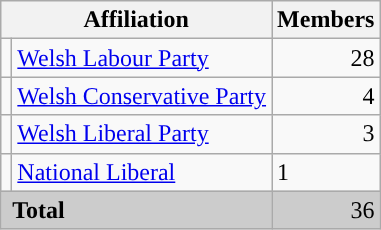<table class="wikitable">
<tr>
<th colspan="2">Affiliation</th>
<th>Members</th>
</tr>
<tr>
<td style="color:inherit;background:"></td>
<td><a href='#'>Welsh Labour Party</a></td>
<td style="text-align:right;">28</td>
</tr>
<tr>
<td style="color:inherit;background:"></td>
<td><a href='#'>Welsh Conservative Party</a></td>
<td style="text-align:right;">4</td>
</tr>
<tr>
<td style="color:inherit;background:"></td>
<td><a href='#'>Welsh Liberal Party</a></td>
<td style="text-align:right;">3</td>
</tr>
<tr>
<td style="color:inherit;background-color: "></td>
<td><a href='#'>National Liberal</a></td>
<td>1</td>
</tr>
<tr style="background:#ccc;">
<td colspan="2"> <strong>Total</strong></td>
<td style="text-align:right;">36</td>
</tr>
</table>
